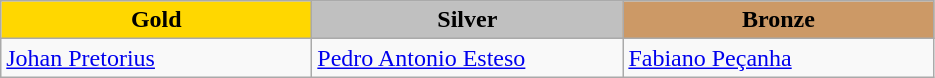<table class="wikitable" style="text-align:left">
<tr align="center">
<td width=200 bgcolor=gold><strong>Gold</strong></td>
<td width=200 bgcolor=silver><strong>Silver</strong></td>
<td width=200 bgcolor=CC9966><strong>Bronze</strong></td>
</tr>
<tr>
<td><a href='#'>Johan Pretorius</a><br><em></em></td>
<td><a href='#'>Pedro Antonio Esteso</a><br><em></em></td>
<td><a href='#'>Fabiano Peçanha</a><br><em></em></td>
</tr>
</table>
